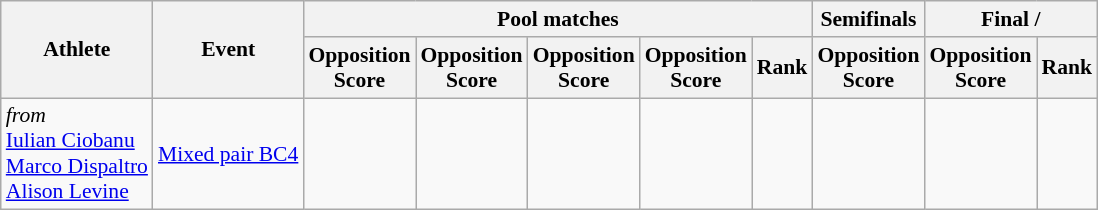<table class=wikitable style="font-size:90%">
<tr>
<th rowspan="2">Athlete</th>
<th rowspan="2">Event</th>
<th colspan="5">Pool matches</th>
<th>Semifinals</th>
<th colspan=2>Final / </th>
</tr>
<tr>
<th>Opposition<br>Score</th>
<th>Opposition<br>Score</th>
<th>Opposition<br>Score</th>
<th>Opposition<br>Score</th>
<th>Rank</th>
<th>Opposition<br>Score</th>
<th>Opposition<br>Score</th>
<th>Rank</th>
</tr>
<tr>
<td align=left><em>from</em><br><a href='#'>Iulian Ciobanu</a><br> <a href='#'>Marco Dispaltro</a><br> <a href='#'>Alison Levine</a></td>
<td align=left><a href='#'>Mixed pair BC4</a></td>
<td><br></td>
<td><br></td>
<td><br></td>
<td><br></td>
<td></td>
<td></td>
<td></td>
<td></td>
</tr>
</table>
